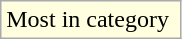<table class="wikitable">
<tr>
<td style="background:#ffffe0;">Most in category </td>
</tr>
</table>
